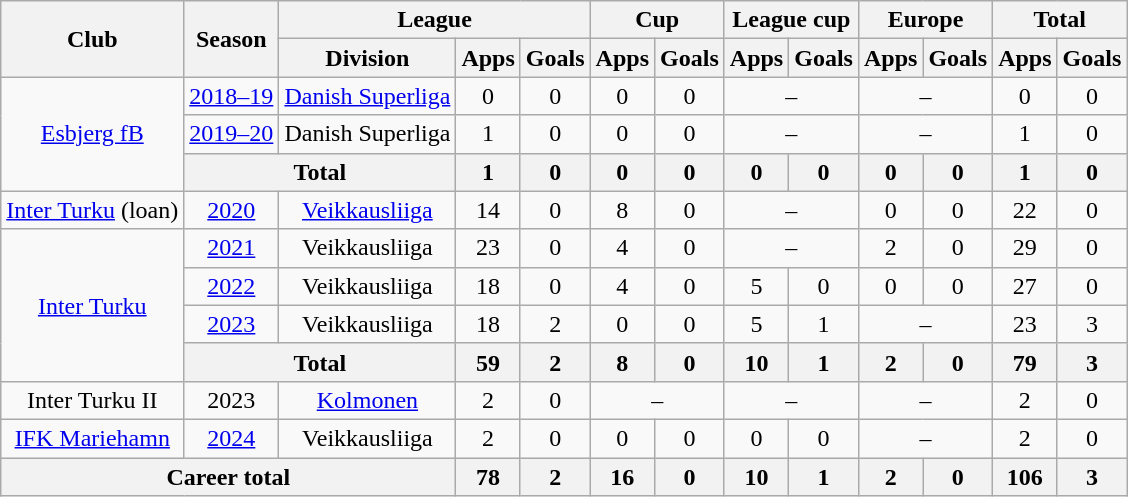<table class="wikitable" style="text-align:center">
<tr>
<th rowspan="2">Club</th>
<th rowspan="2">Season</th>
<th colspan="3">League</th>
<th colspan="2">Cup</th>
<th colspan="2">League cup</th>
<th colspan="2">Europe</th>
<th colspan="2">Total</th>
</tr>
<tr>
<th>Division</th>
<th>Apps</th>
<th>Goals</th>
<th>Apps</th>
<th>Goals</th>
<th>Apps</th>
<th>Goals</th>
<th>Apps</th>
<th>Goals</th>
<th>Apps</th>
<th>Goals</th>
</tr>
<tr>
<td rowspan="3"><a href='#'>Esbjerg fB</a></td>
<td><a href='#'>2018–19</a></td>
<td><a href='#'>Danish Superliga</a></td>
<td>0</td>
<td>0</td>
<td>0</td>
<td>0</td>
<td colspan=2>–</td>
<td colspan=2>–</td>
<td>0</td>
<td>0</td>
</tr>
<tr>
<td><a href='#'>2019–20</a></td>
<td>Danish Superliga</td>
<td>1</td>
<td>0</td>
<td>0</td>
<td>0</td>
<td colspan=2>–</td>
<td colspan=2>–</td>
<td>1</td>
<td>0</td>
</tr>
<tr>
<th colspan=2>Total</th>
<th>1</th>
<th>0</th>
<th>0</th>
<th>0</th>
<th>0</th>
<th>0</th>
<th>0</th>
<th>0</th>
<th>1</th>
<th>0</th>
</tr>
<tr>
<td><a href='#'>Inter Turku</a> (loan)</td>
<td><a href='#'>2020</a></td>
<td><a href='#'>Veikkausliiga</a></td>
<td>14</td>
<td>0</td>
<td>8</td>
<td>0</td>
<td colspan=2>–</td>
<td>0</td>
<td>0</td>
<td>22</td>
<td>0</td>
</tr>
<tr>
<td rowspan=4><a href='#'>Inter Turku</a></td>
<td><a href='#'>2021</a></td>
<td>Veikkausliiga</td>
<td>23</td>
<td>0</td>
<td>4</td>
<td>0</td>
<td colspan=2>–</td>
<td>2</td>
<td>0</td>
<td>29</td>
<td>0</td>
</tr>
<tr>
<td><a href='#'>2022</a></td>
<td>Veikkausliiga</td>
<td>18</td>
<td>0</td>
<td>4</td>
<td>0</td>
<td>5</td>
<td>0</td>
<td>0</td>
<td>0</td>
<td>27</td>
<td>0</td>
</tr>
<tr>
<td><a href='#'>2023</a></td>
<td>Veikkausliiga</td>
<td>18</td>
<td>2</td>
<td>0</td>
<td>0</td>
<td>5</td>
<td>1</td>
<td colspan=2>–</td>
<td>23</td>
<td>3</td>
</tr>
<tr>
<th colspan=2>Total</th>
<th>59</th>
<th>2</th>
<th>8</th>
<th>0</th>
<th>10</th>
<th>1</th>
<th>2</th>
<th>0</th>
<th>79</th>
<th>3</th>
</tr>
<tr>
<td>Inter Turku II</td>
<td>2023</td>
<td><a href='#'>Kolmonen</a></td>
<td>2</td>
<td>0</td>
<td colspan=2>–</td>
<td colspan=2>–</td>
<td colspan=2>–</td>
<td>2</td>
<td>0</td>
</tr>
<tr>
<td><a href='#'>IFK Mariehamn</a></td>
<td><a href='#'>2024</a></td>
<td>Veikkausliiga</td>
<td>2</td>
<td>0</td>
<td>0</td>
<td>0</td>
<td>0</td>
<td>0</td>
<td colspan=2>–</td>
<td>2</td>
<td>0</td>
</tr>
<tr>
<th colspan="3">Career total</th>
<th>78</th>
<th>2</th>
<th>16</th>
<th>0</th>
<th>10</th>
<th>1</th>
<th>2</th>
<th>0</th>
<th>106</th>
<th>3</th>
</tr>
</table>
